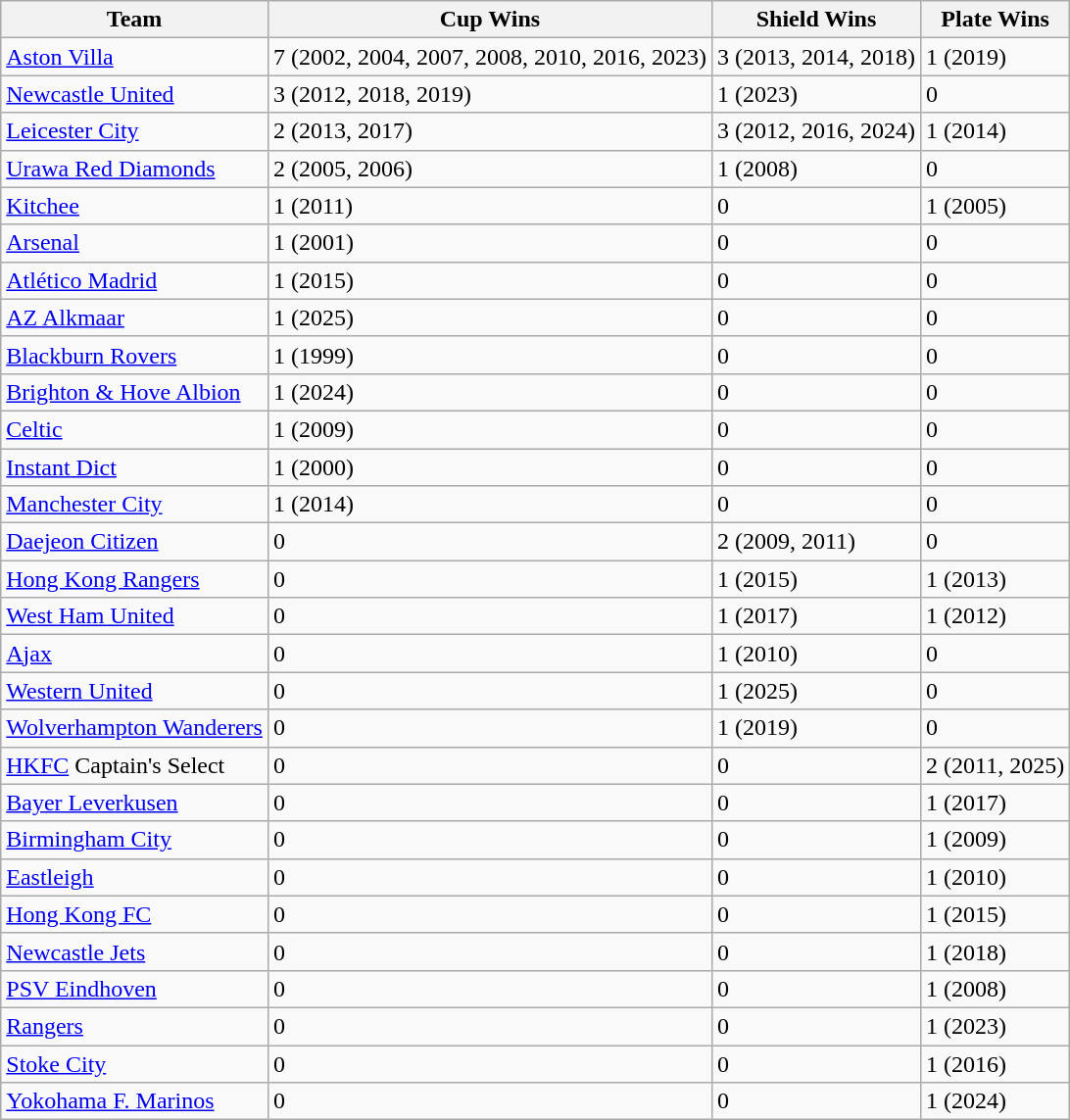<table class="wikitable">
<tr>
<th>Team</th>
<th>Cup Wins</th>
<th>Shield Wins</th>
<th>Plate Wins</th>
</tr>
<tr>
<td> <a href='#'>Aston Villa</a></td>
<td>7 (2002, 2004, 2007, 2008, 2010, 2016, 2023)</td>
<td>3 (2013, 2014, 2018)</td>
<td>1 (2019)</td>
</tr>
<tr>
<td> <a href='#'>Newcastle United</a></td>
<td>3 (2012, 2018, 2019)</td>
<td>1 (2023)</td>
<td>0</td>
</tr>
<tr>
<td> <a href='#'>Leicester City</a></td>
<td>2 (2013, 2017)</td>
<td>3 (2012, 2016, 2024)</td>
<td>1 (2014)</td>
</tr>
<tr>
<td> <a href='#'>Urawa Red Diamonds</a></td>
<td>2 (2005, 2006)</td>
<td>1 (2008)</td>
<td>0</td>
</tr>
<tr>
<td> <a href='#'>Kitchee</a></td>
<td>1 (2011)</td>
<td>0</td>
<td>1 (2005)</td>
</tr>
<tr>
<td> <a href='#'>Arsenal</a></td>
<td>1 (2001)</td>
<td>0</td>
<td>0</td>
</tr>
<tr>
<td> <a href='#'>Atlético Madrid</a></td>
<td>1 (2015)</td>
<td>0</td>
<td>0</td>
</tr>
<tr>
<td> <a href='#'>AZ Alkmaar</a></td>
<td>1 (2025)</td>
<td>0</td>
<td>0</td>
</tr>
<tr>
<td> <a href='#'>Blackburn Rovers</a></td>
<td>1 (1999)</td>
<td>0</td>
<td>0</td>
</tr>
<tr>
<td> <a href='#'>Brighton & Hove Albion</a></td>
<td>1 (2024)</td>
<td>0</td>
<td>0</td>
</tr>
<tr>
<td> <a href='#'>Celtic</a></td>
<td>1 (2009)</td>
<td>0</td>
<td>0</td>
</tr>
<tr>
<td> <a href='#'>Instant Dict</a></td>
<td>1 (2000)</td>
<td>0</td>
<td>0</td>
</tr>
<tr>
<td> <a href='#'>Manchester City</a></td>
<td>1 (2014)</td>
<td>0</td>
<td>0</td>
</tr>
<tr>
<td> <a href='#'>Daejeon Citizen</a></td>
<td>0</td>
<td>2 (2009, 2011)</td>
<td>0</td>
</tr>
<tr>
<td> <a href='#'>Hong Kong Rangers</a></td>
<td>0</td>
<td>1 (2015)</td>
<td>1 (2013)</td>
</tr>
<tr>
<td> <a href='#'>West Ham United</a></td>
<td>0</td>
<td>1 (2017)</td>
<td>1 (2012)</td>
</tr>
<tr>
<td> <a href='#'>Ajax</a></td>
<td>0</td>
<td>1 (2010)</td>
<td>0</td>
</tr>
<tr>
<td> <a href='#'>Western United</a></td>
<td>0</td>
<td>1 (2025)</td>
<td>0</td>
</tr>
<tr>
<td> <a href='#'>Wolverhampton Wanderers</a></td>
<td>0</td>
<td>1 (2019)</td>
<td>0</td>
</tr>
<tr>
<td> <a href='#'>HKFC</a> Captain's Select</td>
<td>0</td>
<td>0</td>
<td>2 (2011, 2025)</td>
</tr>
<tr>
<td> <a href='#'>Bayer Leverkusen</a></td>
<td>0</td>
<td>0</td>
<td>1 (2017)</td>
</tr>
<tr>
<td> <a href='#'>Birmingham City</a></td>
<td>0</td>
<td>0</td>
<td>1 (2009)</td>
</tr>
<tr>
<td> <a href='#'>Eastleigh</a></td>
<td>0</td>
<td>0</td>
<td>1 (2010)</td>
</tr>
<tr>
<td> <a href='#'>Hong Kong FC</a></td>
<td>0</td>
<td>0</td>
<td>1 (2015)</td>
</tr>
<tr>
<td> <a href='#'>Newcastle Jets</a></td>
<td>0</td>
<td>0</td>
<td>1 (2018)</td>
</tr>
<tr>
<td> <a href='#'>PSV Eindhoven</a></td>
<td>0</td>
<td>0</td>
<td>1 (2008)</td>
</tr>
<tr>
<td> <a href='#'>Rangers</a></td>
<td>0</td>
<td>0</td>
<td>1 (2023)</td>
</tr>
<tr>
<td> <a href='#'>Stoke City</a></td>
<td>0</td>
<td>0</td>
<td>1 (2016)</td>
</tr>
<tr>
<td> <a href='#'>Yokohama F. Marinos</a></td>
<td>0</td>
<td>0</td>
<td>1 (2024)</td>
</tr>
</table>
